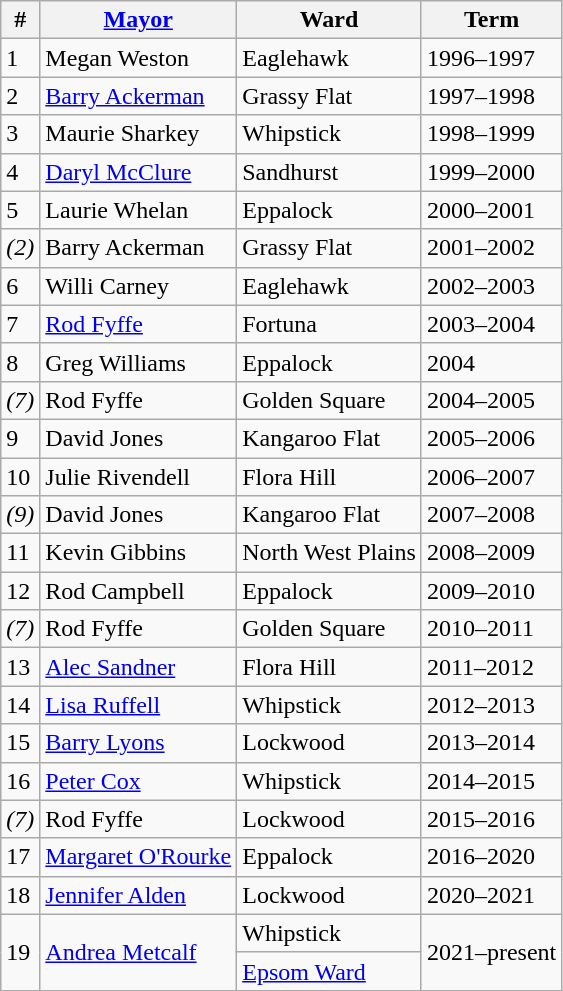<table class="wikitable">
<tr>
<th>#</th>
<th><a href='#'>Mayor</a></th>
<th>Ward</th>
<th>Term</th>
</tr>
<tr>
<td>1</td>
<td>Megan Weston</td>
<td>Eaglehawk</td>
<td>1996–1997</td>
</tr>
<tr>
<td>2</td>
<td><a href='#'>Barry Ackerman</a></td>
<td>Grassy Flat</td>
<td>1997–1998</td>
</tr>
<tr>
<td>3</td>
<td>Maurie Sharkey</td>
<td>Whipstick</td>
<td>1998–1999</td>
</tr>
<tr>
<td>4</td>
<td><a href='#'>Daryl McClure</a></td>
<td>Sandhurst</td>
<td>1999–2000</td>
</tr>
<tr>
<td>5</td>
<td>Laurie Whelan</td>
<td>Eppalock</td>
<td>2000–2001</td>
</tr>
<tr>
<td><em>(2)</em></td>
<td>Barry Ackerman</td>
<td>Grassy Flat</td>
<td>2001–2002</td>
</tr>
<tr>
<td>6</td>
<td>Willi Carney</td>
<td>Eaglehawk</td>
<td>2002–2003</td>
</tr>
<tr>
<td>7</td>
<td><a href='#'>Rod Fyffe</a></td>
<td>Fortuna</td>
<td>2003–2004</td>
</tr>
<tr>
<td>8</td>
<td>Greg Williams</td>
<td>Eppalock</td>
<td>2004</td>
</tr>
<tr>
<td><em>(7)</em></td>
<td>Rod Fyffe</td>
<td>Golden Square</td>
<td>2004–2005</td>
</tr>
<tr>
<td>9</td>
<td>David Jones</td>
<td>Kangaroo Flat</td>
<td>2005–2006</td>
</tr>
<tr>
<td>10</td>
<td>Julie Rivendell</td>
<td>Flora Hill</td>
<td>2006–2007</td>
</tr>
<tr>
<td><em>(9)</em></td>
<td>David Jones</td>
<td>Kangaroo Flat</td>
<td>2007–2008</td>
</tr>
<tr>
<td>11</td>
<td>Kevin Gibbins</td>
<td>North West Plains</td>
<td>2008–2009</td>
</tr>
<tr>
<td>12</td>
<td>Rod Campbell</td>
<td>Eppalock</td>
<td>2009–2010</td>
</tr>
<tr>
<td><em>(7)</em></td>
<td>Rod Fyffe</td>
<td>Golden Square</td>
<td>2010–2011</td>
</tr>
<tr>
<td>13</td>
<td><a href='#'>Alec Sandner</a></td>
<td>Flora Hill</td>
<td>2011–2012</td>
</tr>
<tr>
<td>14</td>
<td><a href='#'>Lisa Ruffell</a></td>
<td>Whipstick</td>
<td>2012–2013</td>
</tr>
<tr>
<td>15</td>
<td><a href='#'>Barry Lyons</a></td>
<td>Lockwood</td>
<td>2013–2014</td>
</tr>
<tr>
<td>16</td>
<td><a href='#'>Peter Cox</a></td>
<td>Whipstick</td>
<td>2014–2015</td>
</tr>
<tr>
<td><em>(7)</em></td>
<td>Rod Fyffe</td>
<td>Lockwood</td>
<td>2015–2016</td>
</tr>
<tr>
<td>17</td>
<td><a href='#'>Margaret O'Rourke</a></td>
<td>Eppalock</td>
<td>2016–2020</td>
</tr>
<tr>
<td>18</td>
<td><a href='#'>Jennifer Alden</a></td>
<td>Lockwood</td>
<td>2020–2021</td>
</tr>
<tr>
<td rowspan="2">19</td>
<td rowspan="2"><a href='#'>Andrea Metcalf</a></td>
<td>Whipstick</td>
<td rowspan="2">2021–present</td>
</tr>
<tr>
<td><a href='#'>Epsom Ward</a></td>
</tr>
</table>
